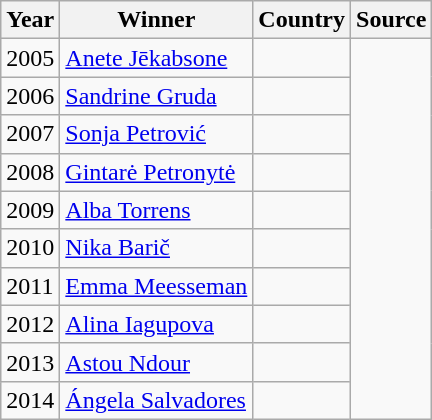<table class="wikitable">
<tr>
<th>Year</th>
<th>Winner</th>
<th>Country</th>
<th>Source</th>
</tr>
<tr>
<td>2005</td>
<td><a href='#'>Anete Jēkabsone</a></td>
<td></td>
<td rowspan="10" align="center"></td>
</tr>
<tr>
<td>2006</td>
<td><a href='#'>Sandrine Gruda</a></td>
<td></td>
</tr>
<tr>
<td>2007</td>
<td><a href='#'>Sonja Petrović</a></td>
<td></td>
</tr>
<tr>
<td>2008</td>
<td><a href='#'>Gintarė Petronytė</a></td>
<td></td>
</tr>
<tr>
<td>2009</td>
<td><a href='#'>Alba Torrens</a></td>
<td></td>
</tr>
<tr>
<td>2010</td>
<td><a href='#'>Nika Barič</a></td>
<td></td>
</tr>
<tr>
<td>2011</td>
<td><a href='#'>Emma Meesseman</a></td>
<td></td>
</tr>
<tr>
<td>2012</td>
<td><a href='#'>Alina Iagupova</a></td>
<td></td>
</tr>
<tr>
<td>2013</td>
<td><a href='#'>Astou Ndour</a></td>
<td></td>
</tr>
<tr>
<td>2014</td>
<td><a href='#'>Ángela Salvadores</a></td>
<td></td>
</tr>
</table>
